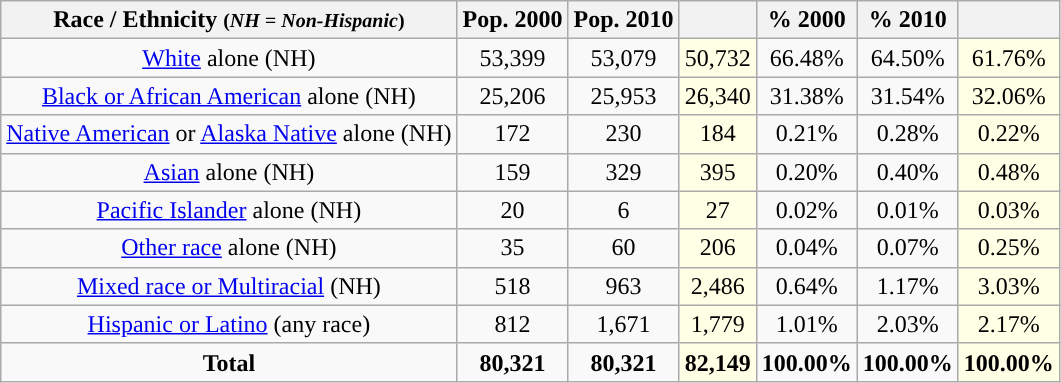<table class="wikitable" style="text-align:center;">
<tr>
<th>Race / Ethnicity <small>(<em>NH = Non-Hispanic</em>)</small></th>
<th>Pop. 2000</th>
<th>Pop. 2010</th>
<th></th>
<th>% 2000</th>
<th>% 2010</th>
<th></th>
</tr>
<tr>
<td><a href='#'>White</a> alone (NH)</td>
<td>53,399</td>
<td>53,079</td>
<td style='background: #ffffe6;'>50,732</td>
<td>66.48%</td>
<td>64.50%</td>
<td style='background: #ffffe6;'>61.76%</td>
</tr>
<tr>
<td><a href='#'>Black or African American</a> alone (NH)</td>
<td>25,206</td>
<td>25,953</td>
<td style='background: #ffffe6;'>26,340</td>
<td>31.38%</td>
<td>31.54%</td>
<td style='background: #ffffe6;'>32.06%</td>
</tr>
<tr>
<td><a href='#'>Native American</a> or <a href='#'>Alaska Native</a> alone (NH)</td>
<td>172</td>
<td>230</td>
<td style='background: #ffffe6;'>184</td>
<td>0.21%</td>
<td>0.28%</td>
<td style='background: #ffffe6;'>0.22%</td>
</tr>
<tr>
<td><a href='#'>Asian</a> alone (NH)</td>
<td>159</td>
<td>329</td>
<td style='background: #ffffe6;'>395</td>
<td>0.20%</td>
<td>0.40%</td>
<td style='background: #ffffe6;'>0.48%</td>
</tr>
<tr>
<td><a href='#'>Pacific Islander</a> alone (NH)</td>
<td>20</td>
<td>6</td>
<td style='background: #ffffe6;'>27</td>
<td>0.02%</td>
<td>0.01%</td>
<td style='background: #ffffe6;'>0.03%</td>
</tr>
<tr>
<td><a href='#'>Other race</a> alone (NH)</td>
<td>35</td>
<td>60</td>
<td style='background: #ffffe6;'>206</td>
<td>0.04%</td>
<td>0.07%</td>
<td style='background: #ffffe6;'>0.25%</td>
</tr>
<tr>
<td><a href='#'>Mixed race or Multiracial</a> (NH)</td>
<td>518</td>
<td>963</td>
<td style='background: #ffffe6;'>2,486</td>
<td>0.64%</td>
<td>1.17%</td>
<td style='background: #ffffe6;'>3.03%</td>
</tr>
<tr>
<td><a href='#'>Hispanic or Latino</a> (any race)</td>
<td>812</td>
<td>1,671</td>
<td style='background: #ffffe6;'>1,779</td>
<td>1.01%</td>
<td>2.03%</td>
<td style='background: #ffffe6;'>2.17%</td>
</tr>
<tr>
<td><strong>Total</strong></td>
<td><strong>80,321</strong></td>
<td><strong>80,321</strong></td>
<td style='background: #ffffe6;'><strong>82,149</strong></td>
<td><strong>100.00%</strong></td>
<td><strong>100.00%</strong></td>
<td style='background: #ffffe6;'><strong>100.00%</strong></td>
</tr>
</table>
